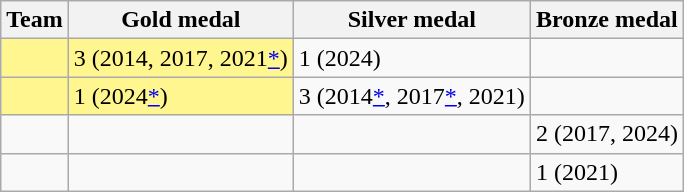<table class="wikitable sortable">
<tr>
<th>Team</th>
<th>Gold medal</th>
<th>Silver medal</th>
<th>Bronze medal</th>
</tr>
<tr>
<td bgcolor=#FFF68F></td>
<td bgcolor=#FFF68F>3 (2014, 2017, 2021<a href='#'>*</a>)</td>
<td>1 (2024)</td>
<td></td>
</tr>
<tr>
<td bgcolor=#FFF68F></td>
<td bgcolor=#FFF68F>1 (2024<a href='#'>*</a>)</td>
<td>3 (2014<a href='#'>*</a>, 2017<a href='#'>*</a>, 2021)</td>
<td></td>
</tr>
<tr>
<td></td>
<td></td>
<td></td>
<td>2 (2017, 2024)</td>
</tr>
<tr>
<td></td>
<td></td>
<td></td>
<td>1 (2021)</td>
</tr>
</table>
